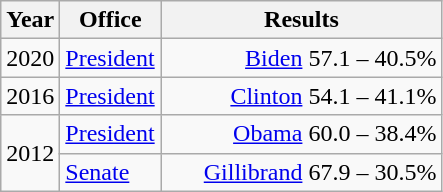<table class=wikitable>
<tr>
<th width="30">Year</th>
<th width="60">Office</th>
<th width="180">Results</th>
</tr>
<tr>
<td>2020</td>
<td><a href='#'>President</a></td>
<td align="right" ><a href='#'>Biden</a> 57.1 – 40.5%</td>
</tr>
<tr>
<td>2016</td>
<td><a href='#'>President</a></td>
<td align="right" ><a href='#'>Clinton</a> 54.1 – 41.1%</td>
</tr>
<tr>
<td rowspan="2">2012</td>
<td><a href='#'>President</a></td>
<td align="right" ><a href='#'>Obama</a> 60.0 – 38.4%</td>
</tr>
<tr>
<td><a href='#'>Senate</a></td>
<td align="right" ><a href='#'>Gillibrand</a> 67.9 – 30.5%</td>
</tr>
</table>
